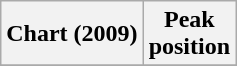<table class="wikitable plainrowheaders sortable" style="text-align:left;" border="1">
<tr>
<th scope="col">Chart (2009)</th>
<th scope="col">Peak<br>position</th>
</tr>
<tr>
</tr>
</table>
